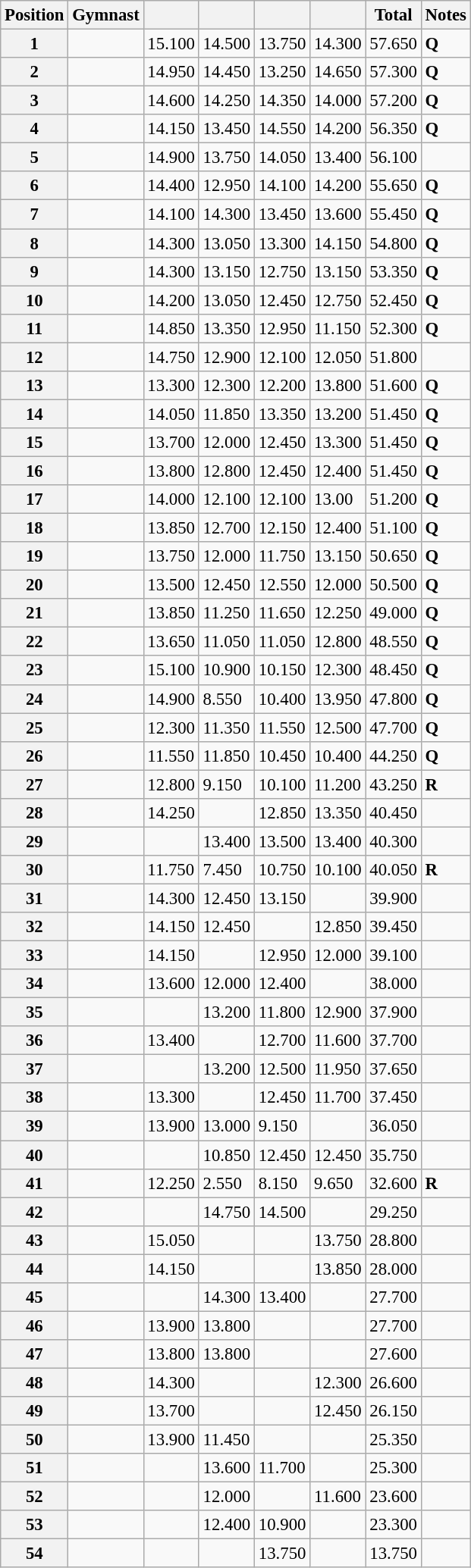<table class="wikitable sortable" style="text-align:left; font-size:95%">
<tr>
<th scope=col>Position</th>
<th scope=col>Gymnast</th>
<th scope=col></th>
<th scope=col></th>
<th scope=col></th>
<th scope=col></th>
<th scope=col>Total</th>
<th scope=col>Notes</th>
</tr>
<tr>
<th scope=row>1</th>
<td align=left></td>
<td>15.100</td>
<td>14.500</td>
<td>13.750</td>
<td>14.300</td>
<td>57.650</td>
<td><strong>Q</strong></td>
</tr>
<tr>
<th scope=row>2</th>
<td align=left></td>
<td>14.950</td>
<td>14.450</td>
<td>13.250</td>
<td>14.650</td>
<td>57.300</td>
<td><strong>Q</strong></td>
</tr>
<tr>
<th scope=row>3</th>
<td align=left></td>
<td>14.600</td>
<td>14.250</td>
<td>14.350</td>
<td>14.000</td>
<td>57.200</td>
<td><strong>Q</strong></td>
</tr>
<tr>
<th scope=row>4</th>
<td align=left></td>
<td>14.150</td>
<td>13.450</td>
<td>14.550</td>
<td>14.200</td>
<td>56.350</td>
<td><strong>Q</strong></td>
</tr>
<tr>
<th scope=row>5</th>
<td align=left></td>
<td>14.900</td>
<td>13.750</td>
<td>14.050</td>
<td>13.400</td>
<td>56.100</td>
<td></td>
</tr>
<tr>
<th scope=row>6</th>
<td align=left></td>
<td>14.400</td>
<td>12.950</td>
<td>14.100</td>
<td>14.200</td>
<td>55.650</td>
<td><strong>Q</strong></td>
</tr>
<tr>
<th scope=row>7</th>
<td align=left></td>
<td>14.100</td>
<td>14.300</td>
<td>13.450</td>
<td>13.600</td>
<td>55.450</td>
<td><strong>Q</strong></td>
</tr>
<tr>
<th scope=row>8</th>
<td align=left></td>
<td>14.300</td>
<td>13.050</td>
<td>13.300</td>
<td>14.150</td>
<td>54.800</td>
<td><strong>Q</strong></td>
</tr>
<tr>
<th scope=row>9</th>
<td align=left></td>
<td>14.300</td>
<td>13.150</td>
<td>12.750</td>
<td>13.150</td>
<td>53.350</td>
<td><strong>Q</strong></td>
</tr>
<tr>
<th scope=row>10</th>
<td align=left></td>
<td>14.200</td>
<td>13.050</td>
<td>12.450</td>
<td>12.750</td>
<td>52.450</td>
<td><strong>Q</strong></td>
</tr>
<tr>
<th scope=row>11</th>
<td align=left></td>
<td>14.850</td>
<td>13.350</td>
<td>12.950</td>
<td>11.150</td>
<td>52.300</td>
<td><strong>Q</strong></td>
</tr>
<tr>
<th scope=row>12</th>
<td align=left></td>
<td>14.750</td>
<td>12.900</td>
<td>12.100</td>
<td>12.050</td>
<td>51.800</td>
<td></td>
</tr>
<tr>
<th scope=row>13</th>
<td align=left></td>
<td>13.300</td>
<td>12.300</td>
<td>12.200</td>
<td>13.800</td>
<td>51.600</td>
<td><strong>Q</strong></td>
</tr>
<tr>
<th scope=row>14</th>
<td align=left></td>
<td>14.050</td>
<td>11.850</td>
<td>13.350</td>
<td>13.200</td>
<td>51.450</td>
<td><strong>Q</strong></td>
</tr>
<tr>
<th scope=row>15</th>
<td align=left></td>
<td>13.700</td>
<td>12.000</td>
<td>12.450</td>
<td>13.300</td>
<td>51.450</td>
<td><strong>Q</strong></td>
</tr>
<tr>
<th scope=row>16</th>
<td align=left></td>
<td>13.800</td>
<td>12.800</td>
<td>12.450</td>
<td>12.400</td>
<td>51.450</td>
<td><strong>Q</strong></td>
</tr>
<tr>
<th scope=row>17</th>
<td align=left></td>
<td>14.000</td>
<td>12.100</td>
<td>12.100</td>
<td>13.00</td>
<td>51.200</td>
<td><strong>Q</strong></td>
</tr>
<tr>
<th scope=row>18</th>
<td align=left></td>
<td>13.850</td>
<td>12.700</td>
<td>12.150</td>
<td>12.400</td>
<td>51.100</td>
<td><strong>Q</strong></td>
</tr>
<tr>
<th scope=row>19</th>
<td align=left></td>
<td>13.750</td>
<td>12.000</td>
<td>11.750</td>
<td>13.150</td>
<td>50.650</td>
<td><strong>Q</strong></td>
</tr>
<tr>
<th scope=row>20</th>
<td align=left></td>
<td>13.500</td>
<td>12.450</td>
<td>12.550</td>
<td>12.000</td>
<td>50.500</td>
<td><strong>Q</strong></td>
</tr>
<tr>
<th scope=row>21</th>
<td align=left></td>
<td>13.850</td>
<td>11.250</td>
<td>11.650</td>
<td>12.250</td>
<td>49.000</td>
<td><strong>Q</strong></td>
</tr>
<tr>
<th scope=row>22</th>
<td align=left></td>
<td>13.650</td>
<td>11.050</td>
<td>11.050</td>
<td>12.800</td>
<td>48.550</td>
<td><strong>Q</strong></td>
</tr>
<tr>
<th scope=row>23</th>
<td align=left></td>
<td>15.100</td>
<td>10.900</td>
<td>10.150</td>
<td>12.300</td>
<td>48.450</td>
<td><strong>Q</strong></td>
</tr>
<tr>
<th scope=row>24</th>
<td align=left></td>
<td>14.900</td>
<td>8.550</td>
<td>10.400</td>
<td>13.950</td>
<td>47.800</td>
<td><strong>Q</strong></td>
</tr>
<tr>
<th scope=row>25</th>
<td align=left></td>
<td>12.300</td>
<td>11.350</td>
<td>11.550</td>
<td>12.500</td>
<td>47.700</td>
<td><strong>Q</strong></td>
</tr>
<tr>
<th scope=row>26</th>
<td align=left></td>
<td>11.550</td>
<td>11.850</td>
<td>10.450</td>
<td>10.400</td>
<td>44.250</td>
<td><strong>Q</strong></td>
</tr>
<tr>
<th scope=row>27</th>
<td align=left></td>
<td>12.800</td>
<td>9.150</td>
<td>10.100</td>
<td>11.200</td>
<td>43.250</td>
<td><strong>R</strong></td>
</tr>
<tr>
<th scope=row>28</th>
<td align=left></td>
<td>14.250</td>
<td></td>
<td>12.850</td>
<td>13.350</td>
<td>40.450</td>
<td></td>
</tr>
<tr>
<th scope=row>29</th>
<td align=left></td>
<td></td>
<td>13.400</td>
<td>13.500</td>
<td>13.400</td>
<td>40.300</td>
<td></td>
</tr>
<tr>
<th scope=row>30</th>
<td align=left></td>
<td>11.750</td>
<td>7.450</td>
<td>10.750</td>
<td>10.100</td>
<td>40.050</td>
<td><strong>R</strong></td>
</tr>
<tr>
<th scope=row>31</th>
<td align=left></td>
<td>14.300</td>
<td>12.450</td>
<td>13.150</td>
<td></td>
<td>39.900</td>
<td></td>
</tr>
<tr>
<th scope=row>32</th>
<td align=left></td>
<td>14.150</td>
<td>12.450</td>
<td></td>
<td>12.850</td>
<td>39.450</td>
<td></td>
</tr>
<tr>
<th scope=row>33</th>
<td align=left></td>
<td>14.150</td>
<td></td>
<td>12.950</td>
<td>12.000</td>
<td>39.100</td>
<td></td>
</tr>
<tr>
<th scope=row>34</th>
<td align=left></td>
<td>13.600</td>
<td>12.000</td>
<td>12.400</td>
<td></td>
<td>38.000</td>
<td></td>
</tr>
<tr>
<th scope=row>35</th>
<td align=left></td>
<td></td>
<td>13.200</td>
<td>11.800</td>
<td>12.900</td>
<td>37.900</td>
<td></td>
</tr>
<tr>
<th scope=row>36</th>
<td align=left></td>
<td>13.400</td>
<td></td>
<td>12.700</td>
<td>11.600</td>
<td>37.700</td>
<td></td>
</tr>
<tr>
<th scope=row>37</th>
<td align=left></td>
<td></td>
<td>13.200</td>
<td>12.500</td>
<td>11.950</td>
<td>37.650</td>
<td></td>
</tr>
<tr>
<th scope=row>38</th>
<td align=left></td>
<td>13.300</td>
<td></td>
<td>12.450</td>
<td>11.700</td>
<td>37.450</td>
<td></td>
</tr>
<tr>
<th scope=row>39</th>
<td align=left></td>
<td>13.900</td>
<td>13.000</td>
<td>9.150</td>
<td></td>
<td>36.050</td>
<td></td>
</tr>
<tr>
<th scope=row>40</th>
<td align=left></td>
<td></td>
<td>10.850</td>
<td>12.450</td>
<td>12.450</td>
<td>35.750</td>
<td></td>
</tr>
<tr>
<th scope=row>41</th>
<td align=left></td>
<td>12.250</td>
<td>2.550</td>
<td>8.150</td>
<td>9.650</td>
<td>32.600</td>
<td><strong>R</strong></td>
</tr>
<tr>
<th scope=row>42</th>
<td align=left></td>
<td></td>
<td>14.750</td>
<td>14.500</td>
<td></td>
<td>29.250</td>
<td></td>
</tr>
<tr>
<th scope=row>43</th>
<td align=left></td>
<td>15.050</td>
<td></td>
<td></td>
<td>13.750</td>
<td>28.800</td>
<td></td>
</tr>
<tr>
<th scope=row>44</th>
<td align=left></td>
<td>14.150</td>
<td></td>
<td></td>
<td>13.850</td>
<td>28.000</td>
<td></td>
</tr>
<tr>
<th scope=row>45</th>
<td align=left></td>
<td></td>
<td>14.300</td>
<td>13.400</td>
<td></td>
<td>27.700</td>
<td></td>
</tr>
<tr>
<th scope=row>46</th>
<td align=left></td>
<td>13.900</td>
<td>13.800</td>
<td></td>
<td></td>
<td>27.700</td>
<td></td>
</tr>
<tr>
<th scope=row>47</th>
<td align=left></td>
<td>13.800</td>
<td>13.800</td>
<td></td>
<td></td>
<td>27.600</td>
<td></td>
</tr>
<tr>
<th scope=row>48</th>
<td align=left></td>
<td>14.300</td>
<td></td>
<td></td>
<td>12.300</td>
<td>26.600</td>
<td></td>
</tr>
<tr>
<th scope=row>49</th>
<td align=left></td>
<td>13.700</td>
<td></td>
<td></td>
<td>12.450</td>
<td>26.150</td>
<td></td>
</tr>
<tr>
<th scope=row>50</th>
<td align=left></td>
<td>13.900</td>
<td>11.450</td>
<td></td>
<td></td>
<td>25.350</td>
<td></td>
</tr>
<tr>
<th scope=row>51</th>
<td align=left></td>
<td></td>
<td>13.600</td>
<td>11.700</td>
<td></td>
<td>25.300</td>
<td></td>
</tr>
<tr>
<th scope=row>52</th>
<td align=left></td>
<td></td>
<td>12.000</td>
<td></td>
<td>11.600</td>
<td>23.600</td>
<td></td>
</tr>
<tr>
<th scope=row>53</th>
<td align=left></td>
<td></td>
<td>12.400</td>
<td>10.900</td>
<td></td>
<td>23.300</td>
<td></td>
</tr>
<tr>
<th scope=row>54</th>
<td align=left></td>
<td></td>
<td></td>
<td>13.750</td>
<td></td>
<td>13.750</td>
<td></td>
</tr>
</table>
